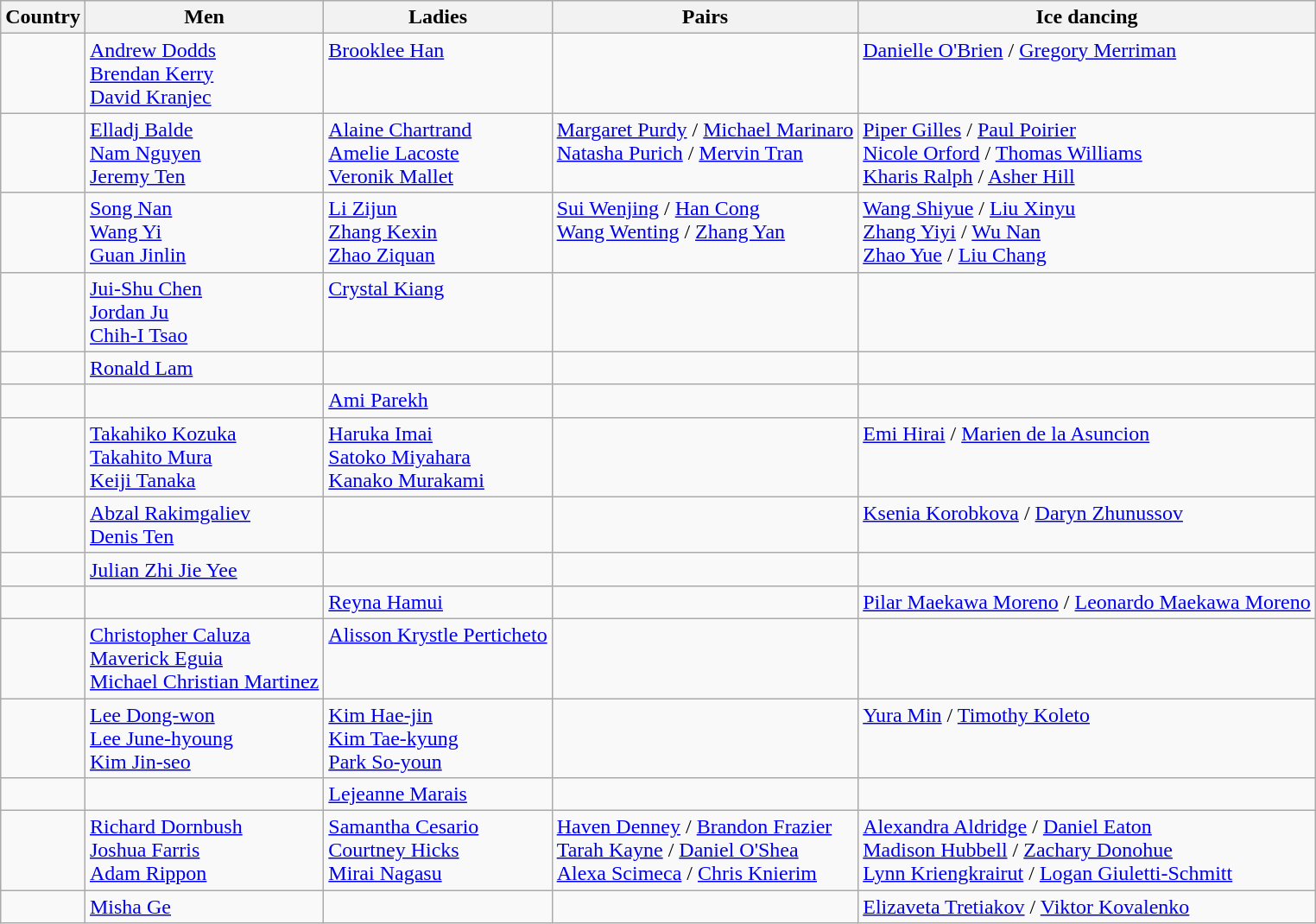<table class="wikitable">
<tr>
<th>Country</th>
<th>Men</th>
<th>Ladies</th>
<th>Pairs</th>
<th>Ice dancing</th>
</tr>
<tr valign="top">
<td></td>
<td><a href='#'>Andrew Dodds</a> <br> <a href='#'>Brendan Kerry</a> <br> <a href='#'>David Kranjec</a></td>
<td><a href='#'>Brooklee Han</a></td>
<td></td>
<td><a href='#'>Danielle O'Brien</a> / <a href='#'>Gregory Merriman</a></td>
</tr>
<tr valign="top">
<td></td>
<td><a href='#'>Elladj Balde</a> <br> <a href='#'>Nam Nguyen</a> <br> <a href='#'>Jeremy Ten</a></td>
<td><a href='#'>Alaine Chartrand</a> <br> <a href='#'>Amelie Lacoste</a> <br> <a href='#'>Veronik Mallet</a></td>
<td><a href='#'>Margaret Purdy</a> / <a href='#'>Michael Marinaro</a> <br> <a href='#'>Natasha Purich</a> / <a href='#'>Mervin Tran</a></td>
<td><a href='#'>Piper Gilles</a> / <a href='#'>Paul Poirier</a> <br> <a href='#'>Nicole Orford</a> / <a href='#'>Thomas Williams</a> <br> <a href='#'>Kharis Ralph</a> / <a href='#'>Asher Hill</a></td>
</tr>
<tr valign="top">
<td></td>
<td><a href='#'>Song Nan</a> <br> <a href='#'>Wang Yi</a> <br> <a href='#'>Guan Jinlin</a></td>
<td><a href='#'>Li Zijun</a> <br> <a href='#'>Zhang Kexin</a> <br> <a href='#'>Zhao Ziquan</a></td>
<td><a href='#'>Sui Wenjing</a> / <a href='#'>Han Cong</a> <br> <a href='#'>Wang Wenting</a> / <a href='#'>Zhang Yan</a></td>
<td><a href='#'>Wang Shiyue</a> / <a href='#'>Liu Xinyu</a> <br> <a href='#'>Zhang Yiyi</a> / <a href='#'>Wu Nan</a> <br> <a href='#'>Zhao Yue</a> / <a href='#'>Liu Chang</a></td>
</tr>
<tr valign="top">
<td></td>
<td><a href='#'>Jui-Shu Chen</a> <br> <a href='#'>Jordan Ju</a> <br> <a href='#'>Chih-I Tsao</a></td>
<td><a href='#'>Crystal Kiang</a></td>
<td></td>
<td></td>
</tr>
<tr valign="top">
<td></td>
<td><a href='#'>Ronald Lam</a></td>
<td></td>
<td></td>
<td></td>
</tr>
<tr valign="top">
<td></td>
<td></td>
<td><a href='#'>Ami Parekh</a></td>
<td></td>
<td></td>
</tr>
<tr valign="top">
<td></td>
<td><a href='#'>Takahiko Kozuka</a> <br> <a href='#'>Takahito Mura</a> <br> <a href='#'>Keiji Tanaka</a></td>
<td><a href='#'>Haruka Imai</a> <br> <a href='#'>Satoko Miyahara</a> <br> <a href='#'>Kanako Murakami</a></td>
<td></td>
<td><a href='#'>Emi Hirai</a> / <a href='#'>Marien de la Asuncion</a></td>
</tr>
<tr valign="top">
<td></td>
<td><a href='#'>Abzal Rakimgaliev</a> <br> <a href='#'>Denis Ten</a></td>
<td></td>
<td></td>
<td><a href='#'>Ksenia Korobkova</a> / <a href='#'>Daryn Zhunussov</a></td>
</tr>
<tr valign="top">
<td></td>
<td><a href='#'>Julian Zhi Jie Yee</a></td>
<td></td>
<td></td>
<td></td>
</tr>
<tr valign="top">
<td></td>
<td></td>
<td><a href='#'>Reyna Hamui</a></td>
<td></td>
<td><a href='#'>Pilar Maekawa Moreno</a> / <a href='#'>Leonardo Maekawa Moreno</a></td>
</tr>
<tr valign="top">
<td></td>
<td><a href='#'>Christopher Caluza</a> <br> <a href='#'>Maverick Eguia</a> <br> <a href='#'>Michael Christian Martinez</a></td>
<td><a href='#'>Alisson Krystle Perticheto</a></td>
<td></td>
<td></td>
</tr>
<tr valign="top">
<td></td>
<td><a href='#'>Lee Dong-won</a> <br> <a href='#'>Lee June-hyoung</a> <br> <a href='#'>Kim Jin-seo</a></td>
<td><a href='#'>Kim Hae-jin</a> <br> <a href='#'>Kim Tae-kyung</a> <br> <a href='#'>Park So-youn</a></td>
<td></td>
<td><a href='#'>Yura Min</a> / <a href='#'>Timothy Koleto</a></td>
</tr>
<tr valign="top">
<td></td>
<td></td>
<td><a href='#'>Lejeanne Marais</a></td>
<td></td>
<td></td>
</tr>
<tr valign="top">
<td></td>
<td><a href='#'>Richard Dornbush</a> <br> <a href='#'>Joshua Farris</a> <br> <a href='#'>Adam Rippon</a></td>
<td><a href='#'>Samantha Cesario</a> <br> <a href='#'>Courtney Hicks</a> <br> <a href='#'>Mirai Nagasu</a></td>
<td><a href='#'>Haven Denney</a> / <a href='#'>Brandon Frazier</a> <br> <a href='#'>Tarah Kayne</a> / <a href='#'>Daniel O'Shea</a> <br> <a href='#'>Alexa Scimeca</a> / <a href='#'>Chris Knierim</a></td>
<td><a href='#'>Alexandra Aldridge</a> / <a href='#'>Daniel Eaton</a> <br> <a href='#'>Madison Hubbell</a> / <a href='#'>Zachary Donohue</a> <br> <a href='#'>Lynn Kriengkrairut</a> / <a href='#'>Logan Giuletti-Schmitt</a></td>
</tr>
<tr valign="top">
<td></td>
<td><a href='#'>Misha Ge</a></td>
<td></td>
<td></td>
<td><a href='#'>Elizaveta Tretiakov</a> / <a href='#'>Viktor Kovalenko</a></td>
</tr>
</table>
